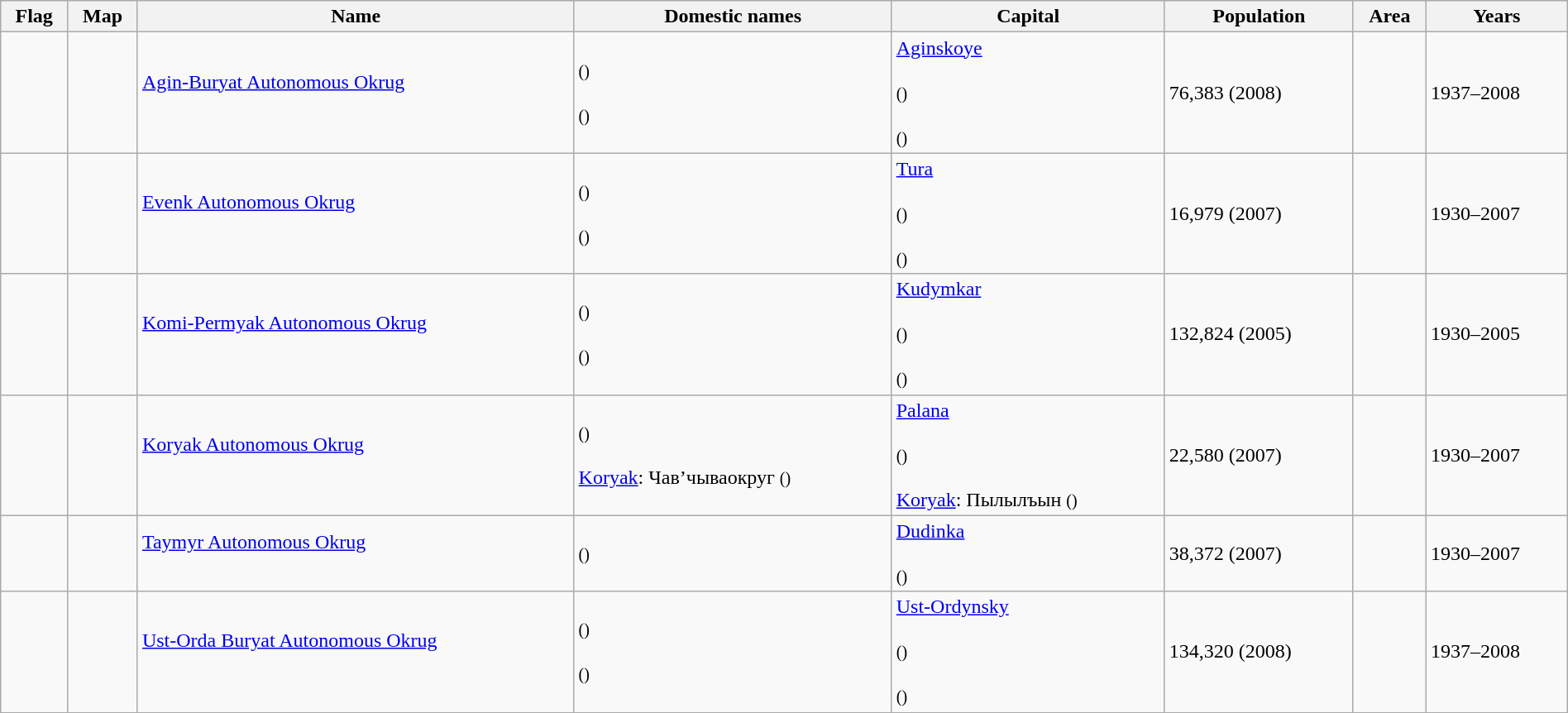<table class="wikitable sortable" style="width:100%">
<tr>
<th class="unsortable">Flag</th>
<th class="unsortable">Map</th>
<th>Name<br></th>
<th>Domestic names<br></th>
<th>Capital<br></th>
<th>Population<br></th>
<th>Area<br></th>
<th>Years</th>
</tr>
<tr>
<td></td>
<td></td>
<td><a href='#'>Agin-Buryat Autonomous Okrug</a><br><br></td>
<td> <small>(<em></em>)</small> <br><br> <small>(<em></em>)</small></td>
<td><a href='#'>Aginskoye</a><br><br> <small>(<em></em>)</small> <br><br> <small>(<em></em>)</small></td>
<td>76,383 (2008)</td>
<td></td>
<td>1937–2008</td>
</tr>
<tr>
<td></td>
<td></td>
<td><a href='#'>Evenk Autonomous Okrug</a><br><br></td>
<td> <small>(<em></em>)</small> <br><br> <small>(<em></em>)</small></td>
<td><a href='#'>Tura</a><br><br> <small>(<em></em>)</small> <br><br> <small>(<em></em>)</small></td>
<td>16,979 (2007)</td>
<td></td>
<td>1930–2007</td>
</tr>
<tr>
<td></td>
<td></td>
<td><a href='#'>Komi-Permyak Autonomous Okrug</a><br><br></td>
<td> <small>(<em></em>)</small> <br><br> <small>(<em></em>)</small></td>
<td><a href='#'>Kudymkar</a><br><br> <small>(<em></em>)</small> <br><br> <small>(<em></em>)</small></td>
<td>132,824 (2005)</td>
<td></td>
<td>1930–2005</td>
</tr>
<tr>
<td></td>
<td></td>
<td><a href='#'>Koryak Autonomous Okrug</a><br><br></td>
<td> <small>(<em></em>)</small> <br><br><a href='#'>Koryak</a>: Чав’чываокруг <small>(<em></em>)</small></td>
<td><a href='#'>Palana</a><br><br> <small>(<em></em>)</small> <br><br><a href='#'>Koryak</a>: Пылылъын <small>(<em></em>)</small></td>
<td>22,580 (2007)</td>
<td></td>
<td>1930–2007</td>
</tr>
<tr>
<td></td>
<td></td>
<td><a href='#'>Taymyr Autonomous Okrug</a><br><br></td>
<td> <small>(<em></em>)</small></td>
<td><a href='#'>Dudinka</a><br><br> <small>(<em></em>)</small></td>
<td>38,372 (2007)</td>
<td></td>
<td>1930–2007</td>
</tr>
<tr>
<td></td>
<td></td>
<td><a href='#'>Ust-Orda Buryat Autonomous Okrug</a><br><br></td>
<td> <small>(<em></em>)</small> <br><br> <small>(<em></em>)</small></td>
<td><a href='#'>Ust-Ordynsky</a><br><br> <small>(<em></em>)</small> <br><br> <small>(<em></em>)</small></td>
<td>134,320 (2008)</td>
<td></td>
<td>1937–2008</td>
</tr>
</table>
